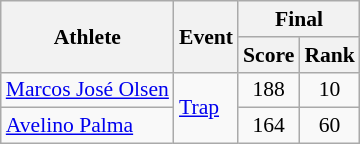<table class="wikitable" style="font-size:90%">
<tr>
<th rowspan="2">Athlete</th>
<th rowspan="2">Event</th>
<th colspan="2">Final</th>
</tr>
<tr>
<th>Score</th>
<th>Rank</th>
</tr>
<tr>
<td rowspan=1><a href='#'>Marcos José Olsen</a></td>
<td rowspan=2><a href='#'>Trap</a></td>
<td style="text-align:center;">188</td>
<td style="text-align:center;">10</td>
</tr>
<tr>
<td rowspan=1><a href='#'>Avelino Palma</a></td>
<td style="text-align:center;">164</td>
<td style="text-align:center;">60</td>
</tr>
</table>
